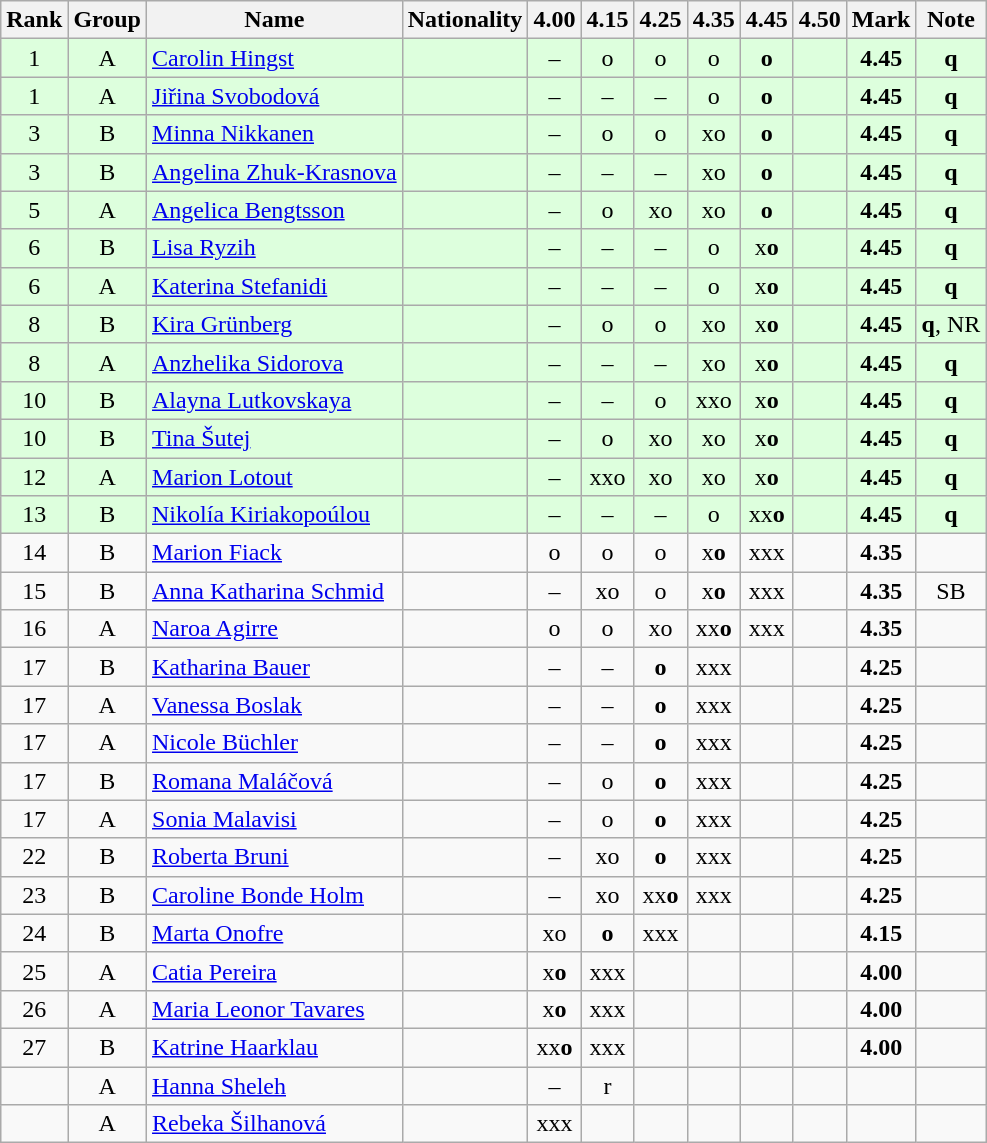<table class="wikitable sortable" style="text-align:center">
<tr>
<th>Rank</th>
<th>Group</th>
<th>Name</th>
<th>Nationality</th>
<th>4.00</th>
<th>4.15</th>
<th>4.25</th>
<th>4.35</th>
<th>4.45</th>
<th>4.50</th>
<th>Mark</th>
<th>Note</th>
</tr>
<tr style="background-color:#ddffdd;">
<td>1</td>
<td>A</td>
<td align=left><a href='#'>Carolin Hingst</a></td>
<td align=left></td>
<td>–</td>
<td>o</td>
<td>o</td>
<td>o</td>
<td><strong>o</strong></td>
<td></td>
<td><strong>4.45</strong></td>
<td><strong>q</strong></td>
</tr>
<tr style="background-color:#ddffdd;">
<td>1</td>
<td>A</td>
<td align=left><a href='#'>Jiřina Svobodová</a></td>
<td align=left></td>
<td>–</td>
<td>–</td>
<td>–</td>
<td>o</td>
<td><strong>o</strong></td>
<td></td>
<td><strong>4.45</strong></td>
<td><strong>q</strong></td>
</tr>
<tr style="background-color:#ddffdd;">
<td>3</td>
<td>B</td>
<td align=left><a href='#'>Minna Nikkanen</a></td>
<td align=left></td>
<td>–</td>
<td>o</td>
<td>o</td>
<td>xo</td>
<td><strong>o</strong></td>
<td></td>
<td><strong>4.45</strong></td>
<td><strong>q</strong></td>
</tr>
<tr style="background-color:#ddffdd;">
<td>3</td>
<td>B</td>
<td align=left><a href='#'>Angelina Zhuk-Krasnova</a></td>
<td align=left></td>
<td>–</td>
<td>–</td>
<td>–</td>
<td>xo</td>
<td><strong>o</strong></td>
<td></td>
<td><strong>4.45</strong></td>
<td><strong>q</strong></td>
</tr>
<tr style="background-color:#ddffdd;">
<td>5</td>
<td>A</td>
<td align=left><a href='#'>Angelica Bengtsson</a></td>
<td align=left></td>
<td>–</td>
<td>o</td>
<td>xo</td>
<td>xo</td>
<td><strong>o</strong></td>
<td></td>
<td><strong>4.45</strong></td>
<td><strong>q</strong></td>
</tr>
<tr style="background-color:#ddffdd;">
<td>6</td>
<td>B</td>
<td align=left><a href='#'>Lisa Ryzih</a></td>
<td align=left></td>
<td>–</td>
<td>–</td>
<td>–</td>
<td>o</td>
<td>x<strong>o</strong></td>
<td></td>
<td><strong>4.45</strong></td>
<td><strong>q</strong></td>
</tr>
<tr style="background-color:#ddffdd;">
<td>6</td>
<td>A</td>
<td align=left><a href='#'>Katerina Stefanidi</a></td>
<td align=left></td>
<td>–</td>
<td>–</td>
<td>–</td>
<td>o</td>
<td>x<strong>o</strong></td>
<td></td>
<td><strong>4.45</strong></td>
<td><strong>q</strong></td>
</tr>
<tr style="background-color:#ddffdd;">
<td>8</td>
<td>B</td>
<td align=left><a href='#'>Kira Grünberg</a></td>
<td align=left></td>
<td>–</td>
<td>o</td>
<td>o</td>
<td>xo</td>
<td>x<strong>o</strong></td>
<td></td>
<td><strong>4.45</strong></td>
<td><strong>q</strong>, NR</td>
</tr>
<tr style="background-color:#ddffdd;">
<td>8</td>
<td>A</td>
<td align=left><a href='#'>Anzhelika Sidorova</a></td>
<td align=left></td>
<td>–</td>
<td>–</td>
<td>–</td>
<td>xo</td>
<td>x<strong>o</strong></td>
<td></td>
<td><strong>4.45</strong></td>
<td><strong>q</strong></td>
</tr>
<tr style="background-color:#ddffdd;">
<td>10</td>
<td>B</td>
<td align=left><a href='#'>Alayna Lutkovskaya</a></td>
<td align=left></td>
<td>–</td>
<td>–</td>
<td>o</td>
<td>xxo</td>
<td>x<strong>o</strong></td>
<td></td>
<td><strong>4.45</strong></td>
<td><strong>q</strong></td>
</tr>
<tr style="background-color:#ddffdd;">
<td>10</td>
<td>B</td>
<td align=left><a href='#'>Tina Šutej</a></td>
<td align=left></td>
<td>–</td>
<td>o</td>
<td>xo</td>
<td>xo</td>
<td>x<strong>o</strong></td>
<td></td>
<td><strong>4.45</strong></td>
<td><strong>q</strong></td>
</tr>
<tr style="background-color:#ddffdd;">
<td>12</td>
<td>A</td>
<td align=left><a href='#'>Marion Lotout</a></td>
<td align=left></td>
<td>–</td>
<td>xxo</td>
<td>xo</td>
<td>xo</td>
<td>x<strong>o</strong></td>
<td></td>
<td><strong>4.45</strong></td>
<td><strong>q</strong></td>
</tr>
<tr style="background-color:#ddffdd;">
<td>13</td>
<td>B</td>
<td align=left><a href='#'>Nikolía Kiriakopoúlou</a></td>
<td align=left></td>
<td>–</td>
<td>–</td>
<td>–</td>
<td>o</td>
<td>xx<strong>o</strong></td>
<td></td>
<td><strong>4.45</strong></td>
<td><strong>q</strong></td>
</tr>
<tr>
<td>14</td>
<td>B</td>
<td align=left><a href='#'>Marion Fiack</a></td>
<td align=left></td>
<td>o</td>
<td>o</td>
<td>o</td>
<td>x<strong>o</strong></td>
<td>xxx</td>
<td></td>
<td><strong>4.35</strong></td>
<td></td>
</tr>
<tr>
<td>15</td>
<td>B</td>
<td align=left><a href='#'>Anna Katharina Schmid</a></td>
<td align=left></td>
<td>–</td>
<td>xo</td>
<td>o</td>
<td>x<strong>o</strong></td>
<td>xxx</td>
<td></td>
<td><strong>4.35</strong></td>
<td>SB</td>
</tr>
<tr>
<td>16</td>
<td>A</td>
<td align=left><a href='#'>Naroa Agirre</a></td>
<td align=left></td>
<td>o</td>
<td>o</td>
<td>xo</td>
<td>xx<strong>o</strong></td>
<td>xxx</td>
<td></td>
<td><strong>4.35</strong></td>
<td></td>
</tr>
<tr>
<td>17</td>
<td>B</td>
<td align=left><a href='#'>Katharina Bauer</a></td>
<td align=left></td>
<td>–</td>
<td>–</td>
<td><strong>o</strong></td>
<td>xxx</td>
<td></td>
<td></td>
<td><strong>4.25</strong></td>
<td></td>
</tr>
<tr>
<td>17</td>
<td>A</td>
<td align=left><a href='#'>Vanessa Boslak</a></td>
<td align=left></td>
<td>–</td>
<td>–</td>
<td><strong>o</strong></td>
<td>xxx</td>
<td></td>
<td></td>
<td><strong>4.25</strong></td>
<td></td>
</tr>
<tr>
<td>17</td>
<td>A</td>
<td align=left><a href='#'>Nicole Büchler</a></td>
<td align=left></td>
<td>–</td>
<td>–</td>
<td><strong>o</strong></td>
<td>xxx</td>
<td></td>
<td></td>
<td><strong>4.25</strong></td>
<td></td>
</tr>
<tr>
<td>17</td>
<td>B</td>
<td align=left><a href='#'>Romana Maláčová</a></td>
<td align=left></td>
<td>–</td>
<td>o</td>
<td><strong>o</strong></td>
<td>xxx</td>
<td></td>
<td></td>
<td><strong>4.25</strong></td>
<td></td>
</tr>
<tr>
<td>17</td>
<td>A</td>
<td align=left><a href='#'>Sonia Malavisi</a></td>
<td align=left></td>
<td>–</td>
<td>o</td>
<td><strong>o</strong></td>
<td>xxx</td>
<td></td>
<td></td>
<td><strong>4.25</strong></td>
<td></td>
</tr>
<tr>
<td>22</td>
<td>B</td>
<td align=left><a href='#'>Roberta Bruni</a></td>
<td align=left></td>
<td>–</td>
<td>xo</td>
<td><strong>o</strong></td>
<td>xxx</td>
<td></td>
<td></td>
<td><strong>4.25</strong></td>
<td></td>
</tr>
<tr>
<td>23</td>
<td>B</td>
<td align=left><a href='#'>Caroline Bonde Holm</a></td>
<td align=left></td>
<td>–</td>
<td>xo</td>
<td>xx<strong>o</strong></td>
<td>xxx</td>
<td></td>
<td></td>
<td><strong>4.25</strong></td>
<td></td>
</tr>
<tr>
<td>24</td>
<td>B</td>
<td align=left><a href='#'>Marta Onofre</a></td>
<td align=left></td>
<td>xo</td>
<td><strong>o</strong></td>
<td>xxx</td>
<td></td>
<td></td>
<td></td>
<td><strong>4.15</strong></td>
<td></td>
</tr>
<tr>
<td>25</td>
<td>A</td>
<td align=left><a href='#'>Catia Pereira</a></td>
<td align=left></td>
<td>x<strong>o</strong></td>
<td>xxx</td>
<td></td>
<td></td>
<td></td>
<td></td>
<td><strong>4.00</strong></td>
<td></td>
</tr>
<tr>
<td>26</td>
<td>A</td>
<td align=left><a href='#'>Maria Leonor Tavares</a></td>
<td align=left></td>
<td>x<strong>o</strong></td>
<td>xxx</td>
<td></td>
<td></td>
<td></td>
<td></td>
<td><strong>4.00</strong></td>
<td></td>
</tr>
<tr>
<td>27</td>
<td>B</td>
<td align=left><a href='#'>Katrine Haarklau</a></td>
<td align=left></td>
<td>xx<strong>o</strong></td>
<td>xxx</td>
<td></td>
<td></td>
<td></td>
<td></td>
<td><strong>4.00</strong></td>
<td></td>
</tr>
<tr>
<td></td>
<td>A</td>
<td align=left><a href='#'>Hanna Sheleh</a></td>
<td align=left></td>
<td>–</td>
<td>r</td>
<td></td>
<td></td>
<td></td>
<td></td>
<td><strong></strong></td>
<td></td>
</tr>
<tr>
<td></td>
<td>A</td>
<td align=left><a href='#'>Rebeka Šilhanová</a></td>
<td align=left></td>
<td>xxx</td>
<td></td>
<td></td>
<td></td>
<td></td>
<td></td>
<td><strong></strong></td>
<td></td>
</tr>
</table>
